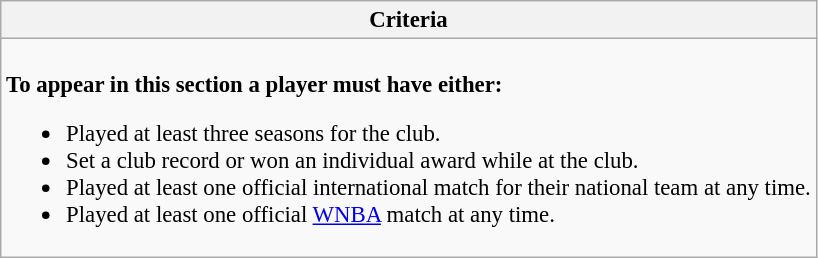<table class="wikitable collapsible collapsed" style="font-size:95%;">
<tr>
<th>Criteria</th>
</tr>
<tr>
<td><br><strong>To appear in this section a player must have either:</strong><ul><li>Played at least three seasons for the club.</li><li>Set a club record or won an individual award while at the club.</li><li>Played at least one official international match for their national team at any time.</li><li>Played at least one official <a href='#'>WNBA</a> match at any time.</li></ul></td>
</tr>
</table>
